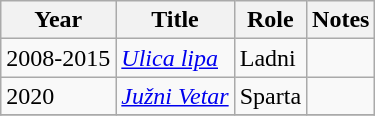<table class="wikitable sortable">
<tr>
<th>Year</th>
<th>Title</th>
<th>Role</th>
<th class="unsortable">Notes</th>
</tr>
<tr>
<td>2008-2015</td>
<td><em><a href='#'>Ulica lipa</a></em></td>
<td>Ladni</td>
<td></td>
</tr>
<tr>
<td>2020</td>
<td><em><a href='#'>Južni Vetar</a></em></td>
<td>Sparta</td>
<td></td>
</tr>
<tr>
</tr>
</table>
